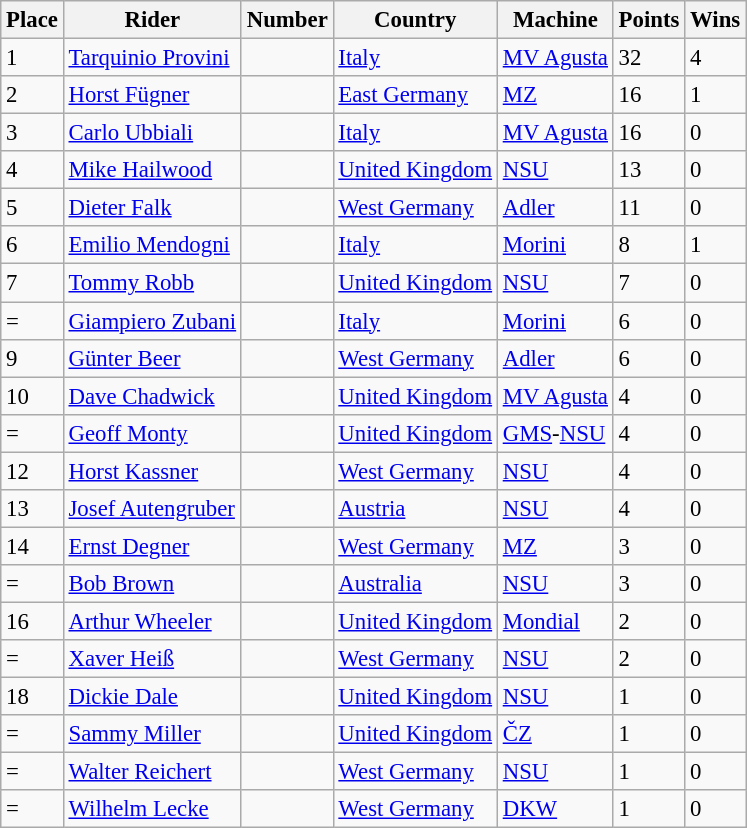<table class="wikitable" style="font-size: 95%;">
<tr>
<th>Place</th>
<th>Rider</th>
<th>Number</th>
<th>Country</th>
<th>Machine</th>
<th>Points</th>
<th>Wins</th>
</tr>
<tr>
<td>1</td>
<td> <a href='#'>Tarquinio Provini</a></td>
<td></td>
<td><a href='#'>Italy</a></td>
<td><a href='#'>MV Agusta</a></td>
<td>32</td>
<td>4</td>
</tr>
<tr>
<td>2</td>
<td> <a href='#'>Horst Fügner</a></td>
<td></td>
<td><a href='#'>East Germany</a></td>
<td><a href='#'>MZ</a></td>
<td>16</td>
<td>1</td>
</tr>
<tr>
<td>3</td>
<td> <a href='#'>Carlo Ubbiali</a></td>
<td></td>
<td><a href='#'>Italy</a></td>
<td><a href='#'>MV Agusta</a></td>
<td>16</td>
<td>0</td>
</tr>
<tr>
<td>4</td>
<td> <a href='#'>Mike Hailwood</a></td>
<td></td>
<td><a href='#'>United Kingdom</a></td>
<td><a href='#'>NSU</a></td>
<td>13</td>
<td>0</td>
</tr>
<tr>
<td>5</td>
<td> <a href='#'>Dieter Falk</a></td>
<td></td>
<td><a href='#'>West Germany</a></td>
<td><a href='#'>Adler</a></td>
<td>11</td>
<td>0</td>
</tr>
<tr>
<td>6</td>
<td> <a href='#'>Emilio Mendogni</a></td>
<td></td>
<td><a href='#'>Italy</a></td>
<td><a href='#'>Morini</a></td>
<td>8</td>
<td>1</td>
</tr>
<tr>
<td>7</td>
<td> <a href='#'>Tommy Robb</a></td>
<td></td>
<td><a href='#'>United Kingdom</a></td>
<td><a href='#'>NSU</a></td>
<td>7</td>
<td>0</td>
</tr>
<tr>
<td>=</td>
<td> <a href='#'>Giampiero Zubani</a></td>
<td></td>
<td><a href='#'>Italy</a></td>
<td><a href='#'>Morini</a></td>
<td>6</td>
<td>0</td>
</tr>
<tr>
<td>9</td>
<td> <a href='#'>Günter Beer</a></td>
<td></td>
<td><a href='#'>West Germany</a></td>
<td><a href='#'>Adler</a></td>
<td>6</td>
<td>0</td>
</tr>
<tr>
<td>10</td>
<td> <a href='#'>Dave Chadwick</a></td>
<td></td>
<td><a href='#'>United Kingdom</a></td>
<td><a href='#'>MV Agusta</a></td>
<td>4</td>
<td>0</td>
</tr>
<tr>
<td>=</td>
<td> <a href='#'>Geoff Monty</a></td>
<td></td>
<td><a href='#'>United Kingdom</a></td>
<td><a href='#'>GMS</a>-<a href='#'>NSU</a></td>
<td>4</td>
<td>0</td>
</tr>
<tr>
<td>12</td>
<td> <a href='#'>Horst Kassner</a></td>
<td></td>
<td><a href='#'>West Germany</a></td>
<td><a href='#'>NSU</a></td>
<td>4</td>
<td>0</td>
</tr>
<tr>
<td>13</td>
<td> <a href='#'>Josef Autengruber</a></td>
<td></td>
<td><a href='#'>Austria</a></td>
<td><a href='#'>NSU</a></td>
<td>4</td>
<td>0</td>
</tr>
<tr>
<td>14</td>
<td> <a href='#'>Ernst Degner</a></td>
<td></td>
<td><a href='#'>West Germany</a></td>
<td><a href='#'>MZ</a></td>
<td>3</td>
<td>0</td>
</tr>
<tr>
<td>=</td>
<td> <a href='#'>Bob Brown</a></td>
<td></td>
<td><a href='#'>Australia</a></td>
<td><a href='#'>NSU</a></td>
<td>3</td>
<td>0</td>
</tr>
<tr>
<td>16</td>
<td> <a href='#'>Arthur Wheeler</a></td>
<td></td>
<td><a href='#'>United Kingdom</a></td>
<td><a href='#'>Mondial</a></td>
<td>2</td>
<td>0</td>
</tr>
<tr>
<td>=</td>
<td> <a href='#'>Xaver Heiß</a></td>
<td></td>
<td><a href='#'>West Germany</a></td>
<td><a href='#'>NSU</a></td>
<td>2</td>
<td>0</td>
</tr>
<tr>
<td>18</td>
<td> <a href='#'>Dickie Dale</a></td>
<td></td>
<td><a href='#'>United Kingdom</a></td>
<td><a href='#'>NSU</a></td>
<td>1</td>
<td>0</td>
</tr>
<tr>
<td>=</td>
<td> <a href='#'>Sammy Miller</a></td>
<td></td>
<td><a href='#'>United Kingdom</a></td>
<td><a href='#'>ČZ</a></td>
<td>1</td>
<td>0</td>
</tr>
<tr>
<td>=</td>
<td> <a href='#'>Walter Reichert</a></td>
<td></td>
<td><a href='#'>West Germany</a></td>
<td><a href='#'>NSU</a></td>
<td>1</td>
<td>0</td>
</tr>
<tr>
<td>=</td>
<td> <a href='#'>Wilhelm Lecke</a></td>
<td></td>
<td><a href='#'>West Germany</a></td>
<td><a href='#'>DKW</a></td>
<td>1</td>
<td>0</td>
</tr>
</table>
